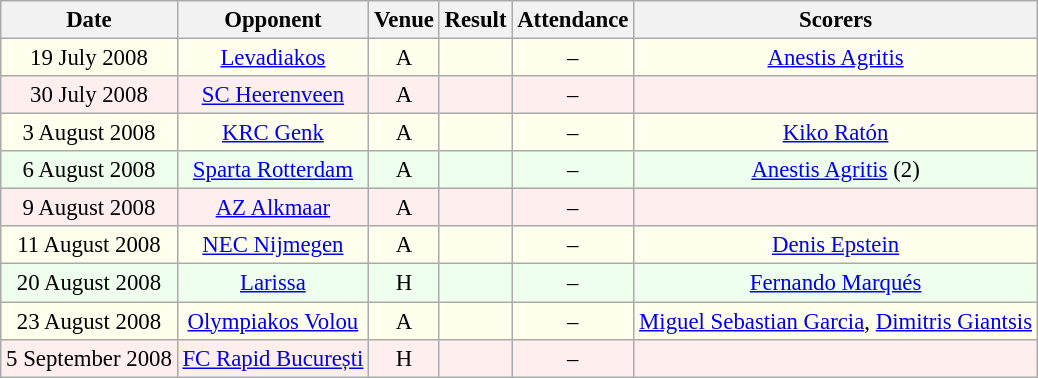<table class="wikitable sortable" style="font-size:95%; text-align:center">
<tr>
<th>Date</th>
<th>Opponent</th>
<th>Venue</th>
<th>Result</th>
<th>Attendance</th>
<th>Scorers</th>
</tr>
<tr bgcolor = "#FFFFEE">
<td>19 July 2008</td>
<td><a href='#'>Levadiakos</a></td>
<td>A</td>
<td></td>
<td>–</td>
<td><a href='#'>Anestis Agritis</a></td>
</tr>
<tr bgcolor = "#FFEEEE">
<td>30 July 2008</td>
<td><a href='#'>SC Heerenveen</a></td>
<td>A</td>
<td></td>
<td>–</td>
<td></td>
</tr>
<tr bgcolor = "#FFFFEE">
<td>3 August 2008</td>
<td><a href='#'>KRC Genk</a></td>
<td>A</td>
<td></td>
<td>–</td>
<td> <a href='#'>Kiko Ratón</a></td>
</tr>
<tr bgcolor = "#EEFFEE">
<td>6 August 2008</td>
<td><a href='#'>Sparta Rotterdam</a></td>
<td>A</td>
<td></td>
<td>–</td>
<td><a href='#'>Anestis Agritis</a> (2)</td>
</tr>
<tr bgcolor = "#FFEEEE">
<td>9 August 2008</td>
<td><a href='#'>AZ Alkmaar</a></td>
<td>A</td>
<td></td>
<td>–</td>
<td></td>
</tr>
<tr bgcolor = "#FFFFEE">
<td>11 August 2008</td>
<td><a href='#'>NEC Nijmegen</a></td>
<td>A</td>
<td></td>
<td>–</td>
<td> <a href='#'>Denis Epstein</a></td>
</tr>
<tr bgcolor = "#EEFFEE">
<td>20 August 2008</td>
<td><a href='#'>Larissa</a></td>
<td>H</td>
<td></td>
<td>–</td>
<td><a href='#'>Fernando Marqués</a></td>
</tr>
<tr bgcolor = "#FFFFEE">
<td>23 August 2008</td>
<td><a href='#'>Olympiakos Volou</a></td>
<td>A</td>
<td></td>
<td>–</td>
<td> <a href='#'>Miguel Sebastian Garcia</a>, <a href='#'>Dimitris Giantsis</a></td>
</tr>
<tr bgcolor = "#FFEEEE">
<td>5 September 2008</td>
<td><a href='#'>FC Rapid București</a></td>
<td>H</td>
<td></td>
<td>–</td>
<td></td>
</tr>
</table>
